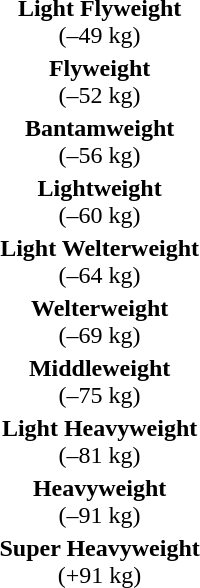<table>
<tr align="center">
<td><strong>Light Flyweight</strong><br>(–49 kg)</td>
<td align=left></td>
<td align=left></td>
<td align=left><br><br></td>
</tr>
<tr align="center">
<td><strong>Flyweight</strong><br>(–52 kg)</td>
<td align=left></td>
<td align=left></td>
<td align=left><br><br></td>
</tr>
<tr align="center">
<td><strong>Bantamweight</strong><br>(–56 kg)</td>
<td align=left></td>
<td align=left></td>
<td align=left><br><br></td>
</tr>
<tr align="center">
<td><strong>Lightweight</strong><br>(–60 kg)</td>
<td align=left></td>
<td align=left></td>
<td align=left><br><br></td>
</tr>
<tr align="center">
<td><strong>Light Welterweight</strong><br>(–64 kg)</td>
<td align=left></td>
<td align=left></td>
<td align=left><br><br></td>
</tr>
<tr align="center">
<td><strong>Welterweight</strong><br>(–69 kg)</td>
<td align=left></td>
<td align=left></td>
<td align=left><br><br></td>
</tr>
<tr align="center">
<td><strong>Middleweight</strong><br>(–75 kg)</td>
<td align=left></td>
<td align=left></td>
<td align=left><br><br></td>
</tr>
<tr align="center">
<td><strong>Light Heavyweight</strong><br>(–81 kg)</td>
<td align=left></td>
<td align=left></td>
<td align=left><br><br></td>
</tr>
<tr align="center">
<td><strong>Heavyweight</strong><br>(–91 kg)</td>
<td align=left></td>
<td align=left></td>
<td align=left><br><br></td>
</tr>
<tr align="center">
<td><strong>Super Heavyweight</strong><br>(+91 kg)</td>
<td align=left></td>
<td align=left></td>
<td align=left><br><br></td>
</tr>
</table>
